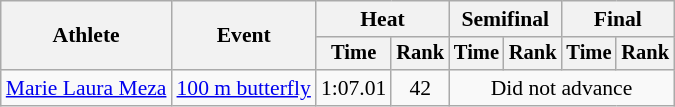<table class=wikitable style="font-size:90%">
<tr>
<th rowspan="2">Athlete</th>
<th rowspan="2">Event</th>
<th colspan="2">Heat</th>
<th colspan="2">Semifinal</th>
<th colspan="2">Final</th>
</tr>
<tr style="font-size:95%">
<th>Time</th>
<th>Rank</th>
<th>Time</th>
<th>Rank</th>
<th>Time</th>
<th>Rank</th>
</tr>
<tr align=center>
<td align=left><a href='#'>Marie Laura Meza</a></td>
<td align=left><a href='#'>100 m butterfly</a></td>
<td>1:07.01</td>
<td>42</td>
<td colspan=4>Did not advance</td>
</tr>
</table>
